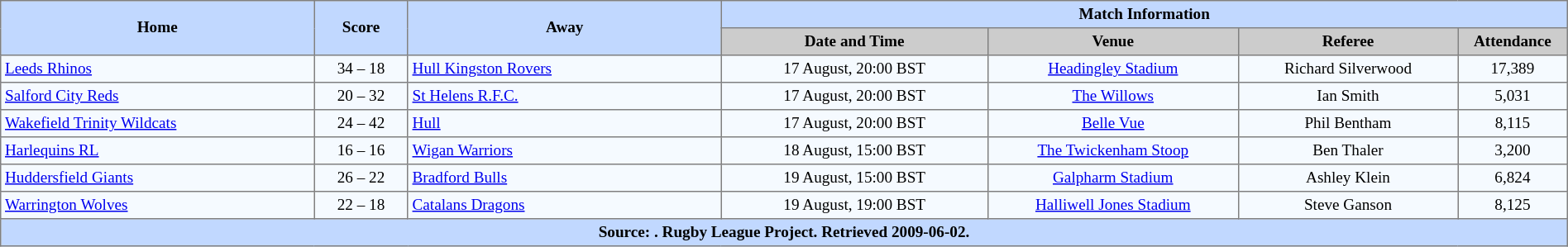<table border="1" cellpadding="3" cellspacing="0" style="border-collapse:collapse; font-size:80%; text-align:center; width:100%;">
<tr style="background:#c1d8ff;">
<th rowspan="2" style="width:20%;">Home</th>
<th rowspan="2" style="width:6%;">Score</th>
<th rowspan="2" style="width:20%;">Away</th>
<th colspan=6>Match Information</th>
</tr>
<tr style="background:#ccc;">
<th width=17%>Date and Time</th>
<th width=16%>Venue</th>
<th width=14%>Referee</th>
<th width=7%>Attendance</th>
</tr>
<tr style="background:#f5faff;">
<td align=left> <a href='#'>Leeds Rhinos</a></td>
<td>34 – 18</td>
<td align=left> <a href='#'>Hull Kingston Rovers</a></td>
<td>17 August, 20:00 BST</td>
<td><a href='#'>Headingley Stadium</a></td>
<td>Richard Silverwood</td>
<td>17,389</td>
</tr>
<tr style="background:#f5faff;">
<td align=left> <a href='#'>Salford City Reds</a></td>
<td>20 – 32</td>
<td align=left> <a href='#'>St Helens R.F.C.</a></td>
<td>17 August, 20:00 BST</td>
<td><a href='#'>The Willows</a></td>
<td>Ian Smith</td>
<td>5,031</td>
</tr>
<tr style="background:#f5faff;">
<td align=left> <a href='#'>Wakefield Trinity Wildcats</a></td>
<td>24 – 42</td>
<td align=left> <a href='#'>Hull</a></td>
<td>17 August, 20:00 BST</td>
<td><a href='#'>Belle Vue</a></td>
<td>Phil Bentham</td>
<td>8,115</td>
</tr>
<tr style="background:#f5faff;">
<td align=left> <a href='#'>Harlequins RL</a></td>
<td>16 – 16</td>
<td align=left> <a href='#'>Wigan Warriors</a></td>
<td>18 August, 15:00 BST</td>
<td><a href='#'>The Twickenham Stoop</a></td>
<td>Ben Thaler</td>
<td>3,200</td>
</tr>
<tr style="background:#f5faff;">
<td align=left> <a href='#'>Huddersfield Giants</a></td>
<td>26 – 22</td>
<td align=left> <a href='#'>Bradford Bulls</a></td>
<td>19 August, 15:00 BST</td>
<td><a href='#'>Galpharm Stadium</a></td>
<td>Ashley Klein</td>
<td>6,824</td>
</tr>
<tr style="background:#f5faff;">
<td align=left> <a href='#'>Warrington Wolves</a></td>
<td>22 – 18</td>
<td align=left> <a href='#'>Catalans Dragons</a></td>
<td>19 August, 19:00 BST</td>
<td><a href='#'>Halliwell Jones Stadium</a></td>
<td>Steve Ganson</td>
<td>8,125</td>
</tr>
<tr style="background:#c1d8ff;">
<th colspan=10>Source: . Rugby League Project. Retrieved 2009-06-02.</th>
</tr>
</table>
